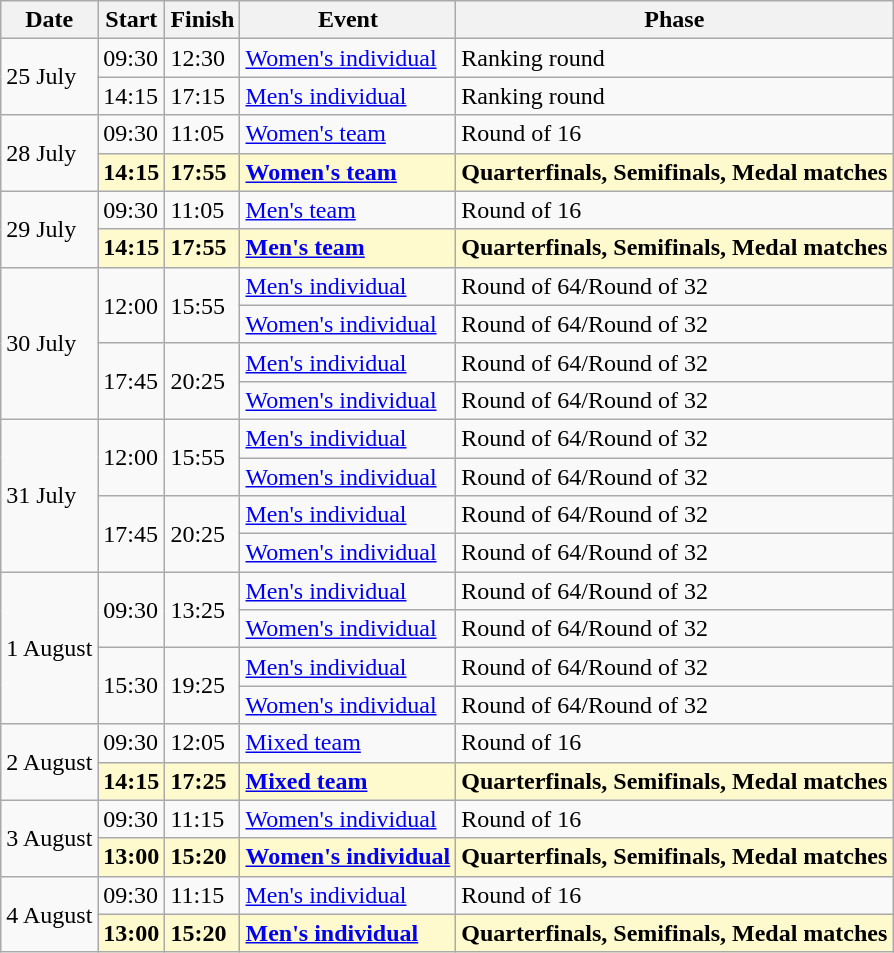<table class=wikitable>
<tr>
<th>Date</th>
<th>Start</th>
<th>Finish</th>
<th>Event</th>
<th>Phase</th>
</tr>
<tr>
<td rowspan=2>25 July</td>
<td>09:30</td>
<td>12:30</td>
<td><a href='#'>Women's individual</a></td>
<td>Ranking round</td>
</tr>
<tr>
<td>14:15</td>
<td>17:15</td>
<td><a href='#'>Men's individual</a></td>
<td>Ranking round</td>
</tr>
<tr>
<td rowspan=2>28 July</td>
<td>09:30</td>
<td>11:05</td>
<td><a href='#'>Women's team</a></td>
<td>Round of 16</td>
</tr>
<tr style=background:lemonchiffon>
<td><strong>14:15</strong></td>
<td><strong>17:55</strong></td>
<td><strong><a href='#'>Women's team</a></strong></td>
<td><strong>Quarterfinals, Semifinals, Medal matches</strong></td>
</tr>
<tr>
<td rowspan=2>29 July</td>
<td>09:30</td>
<td>11:05</td>
<td><a href='#'>Men's team</a></td>
<td>Round of 16</td>
</tr>
<tr style=background:lemonchiffon>
<td><strong>14:15</strong></td>
<td><strong>17:55</strong></td>
<td><strong><a href='#'>Men's team</a></strong></td>
<td><strong>Quarterfinals, Semifinals, Medal matches</strong></td>
</tr>
<tr>
<td rowspan=4>30 July</td>
<td rowspan=2>12:00</td>
<td rowspan=2>15:55</td>
<td><a href='#'>Men's individual</a></td>
<td>Round of 64/Round of 32</td>
</tr>
<tr>
<td><a href='#'>Women's individual</a></td>
<td>Round of 64/Round of 32</td>
</tr>
<tr>
<td rowspan=2>17:45</td>
<td rowspan=2>20:25</td>
<td><a href='#'>Men's individual</a></td>
<td>Round of 64/Round of 32</td>
</tr>
<tr>
<td><a href='#'>Women's individual</a></td>
<td>Round of 64/Round of 32</td>
</tr>
<tr>
<td rowspan=4>31 July</td>
<td rowspan=2>12:00</td>
<td rowspan=2>15:55</td>
<td><a href='#'>Men's individual</a></td>
<td>Round of 64/Round of 32</td>
</tr>
<tr>
<td><a href='#'>Women's individual</a></td>
<td>Round of 64/Round of 32</td>
</tr>
<tr>
<td rowspan=2>17:45</td>
<td rowspan=2>20:25</td>
<td><a href='#'>Men's individual</a></td>
<td>Round of 64/Round of 32</td>
</tr>
<tr>
<td><a href='#'>Women's individual</a></td>
<td>Round of 64/Round of 32</td>
</tr>
<tr>
<td rowspan=4>1 August</td>
<td rowspan=2>09:30</td>
<td rowspan=2>13:25</td>
<td><a href='#'>Men's individual</a></td>
<td>Round of 64/Round of 32</td>
</tr>
<tr>
<td><a href='#'>Women's individual</a></td>
<td>Round of 64/Round of 32</td>
</tr>
<tr>
<td rowspan=2>15:30</td>
<td rowspan=2>19:25</td>
<td><a href='#'>Men's individual</a></td>
<td>Round of 64/Round of 32</td>
</tr>
<tr>
<td><a href='#'>Women's individual</a></td>
<td>Round of 64/Round of 32</td>
</tr>
<tr>
<td rowspan=2>2 August</td>
<td>09:30</td>
<td>12:05</td>
<td><a href='#'>Mixed team</a></td>
<td>Round of 16</td>
</tr>
<tr style=background:lemonchiffon>
<td><strong>14:15</strong></td>
<td><strong>17:25</strong></td>
<td><strong><a href='#'>Mixed team</a></strong></td>
<td><strong>Quarterfinals, Semifinals, Medal matches</strong></td>
</tr>
<tr>
<td rowspan=2>3 August</td>
<td>09:30</td>
<td>11:15</td>
<td><a href='#'>Women's individual</a></td>
<td>Round of 16</td>
</tr>
<tr style=background:lemonchiffon>
<td><strong>13:00</strong></td>
<td><strong>15:20</strong></td>
<td><strong><a href='#'>Women's individual</a></strong></td>
<td><strong>Quarterfinals, Semifinals, Medal matches</strong></td>
</tr>
<tr>
<td rowspan=2>4 August</td>
<td>09:30</td>
<td>11:15</td>
<td><a href='#'>Men's individual</a></td>
<td>Round of 16</td>
</tr>
<tr style=background:lemonchiffon>
<td><strong>13:00</strong></td>
<td><strong>15:20</strong></td>
<td><strong><a href='#'>Men's individual</a></strong></td>
<td><strong>Quarterfinals, Semifinals, Medal matches</strong></td>
</tr>
</table>
